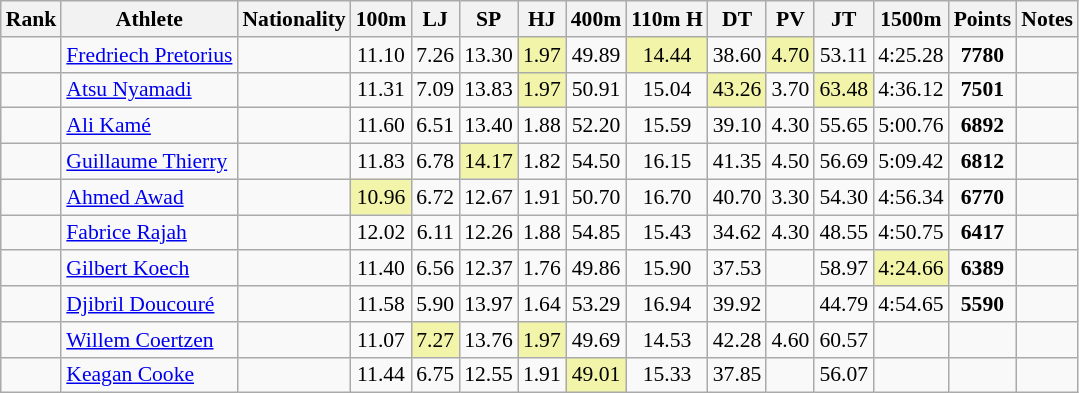<table class="wikitable sortable" style=" text-align:center;font-size:90%">
<tr>
<th>Rank</th>
<th>Athlete</th>
<th>Nationality</th>
<th>100m</th>
<th>LJ</th>
<th>SP</th>
<th>HJ</th>
<th>400m</th>
<th>110m H</th>
<th>DT</th>
<th>PV</th>
<th>JT</th>
<th>1500m</th>
<th>Points</th>
<th>Notes</th>
</tr>
<tr>
<td></td>
<td align=left><a href='#'>Fredriech Pretorius</a></td>
<td align=left></td>
<td>11.10</td>
<td>7.26</td>
<td>13.30</td>
<td bgcolor=#F2F5A9>1.97</td>
<td>49.89</td>
<td bgcolor=#F2F5A9>14.44</td>
<td>38.60</td>
<td bgcolor=#F2F5A9>4.70</td>
<td>53.11</td>
<td>4:25.28</td>
<td><strong>7780</strong></td>
<td></td>
</tr>
<tr>
<td></td>
<td align=left><a href='#'>Atsu Nyamadi</a></td>
<td align=left></td>
<td>11.31</td>
<td>7.09</td>
<td>13.83</td>
<td bgcolor=#F2F5A9>1.97</td>
<td>50.91</td>
<td>15.04</td>
<td bgcolor=#F2F5A9>43.26</td>
<td>3.70</td>
<td bgcolor=#F2F5A9>63.48</td>
<td>4:36.12</td>
<td><strong>7501</strong></td>
<td></td>
</tr>
<tr>
<td></td>
<td align=left><a href='#'>Ali Kamé</a></td>
<td align=left></td>
<td>11.60</td>
<td>6.51</td>
<td>13.40</td>
<td>1.88</td>
<td>52.20</td>
<td>15.59</td>
<td>39.10</td>
<td>4.30</td>
<td>55.65</td>
<td>5:00.76</td>
<td><strong>6892</strong></td>
<td></td>
</tr>
<tr>
<td></td>
<td align=left><a href='#'>Guillaume Thierry</a></td>
<td align=left></td>
<td>11.83</td>
<td>6.78</td>
<td bgcolor=#F2F5A9>14.17</td>
<td>1.82</td>
<td>54.50</td>
<td>16.15</td>
<td>41.35</td>
<td>4.50</td>
<td>56.69</td>
<td>5:09.42</td>
<td><strong>6812</strong></td>
<td></td>
</tr>
<tr>
<td></td>
<td align=left><a href='#'>Ahmed Awad</a></td>
<td align=left></td>
<td bgcolor=#F2F5A9>10.96</td>
<td>6.72</td>
<td>12.67</td>
<td>1.91</td>
<td>50.70</td>
<td>16.70</td>
<td>40.70</td>
<td>3.30</td>
<td>54.30</td>
<td>4:56.34</td>
<td><strong>6770</strong></td>
<td></td>
</tr>
<tr>
<td></td>
<td align=left><a href='#'>Fabrice Rajah</a></td>
<td align=left></td>
<td>12.02</td>
<td>6.11</td>
<td>12.26</td>
<td>1.88</td>
<td>54.85</td>
<td>15.43</td>
<td>34.62</td>
<td>4.30</td>
<td>48.55</td>
<td>4:50.75</td>
<td><strong>6417</strong></td>
<td></td>
</tr>
<tr>
<td></td>
<td align=left><a href='#'>Gilbert Koech</a></td>
<td align=left></td>
<td>11.40</td>
<td>6.56</td>
<td>12.37</td>
<td>1.76</td>
<td>49.86</td>
<td>15.90</td>
<td>37.53</td>
<td></td>
<td>58.97</td>
<td bgcolor=#F2F5A9>4:24.66</td>
<td><strong>6389</strong></td>
<td></td>
</tr>
<tr>
<td></td>
<td align=left><a href='#'>Djibril Doucouré</a></td>
<td align=left></td>
<td>11.58</td>
<td>5.90</td>
<td>13.97</td>
<td>1.64</td>
<td>53.29</td>
<td>16.94</td>
<td>39.92</td>
<td></td>
<td>44.79</td>
<td>4:54.65</td>
<td><strong>5590</strong></td>
<td></td>
</tr>
<tr>
<td></td>
<td align=left><a href='#'>Willem Coertzen</a></td>
<td align=left></td>
<td>11.07</td>
<td bgcolor=#F2F5A9>7.27</td>
<td>13.76</td>
<td bgcolor=#F2F5A9>1.97</td>
<td>49.69</td>
<td>14.53</td>
<td>42.28</td>
<td>4.60</td>
<td>60.57</td>
<td></td>
<td><strong></strong></td>
<td></td>
</tr>
<tr>
<td></td>
<td align=left><a href='#'>Keagan Cooke</a></td>
<td align=left></td>
<td>11.44</td>
<td>6.75</td>
<td>12.55</td>
<td>1.91</td>
<td bgcolor=#F2F5A9>49.01</td>
<td>15.33</td>
<td>37.85</td>
<td></td>
<td>56.07</td>
<td></td>
<td><strong></strong></td>
<td></td>
</tr>
</table>
